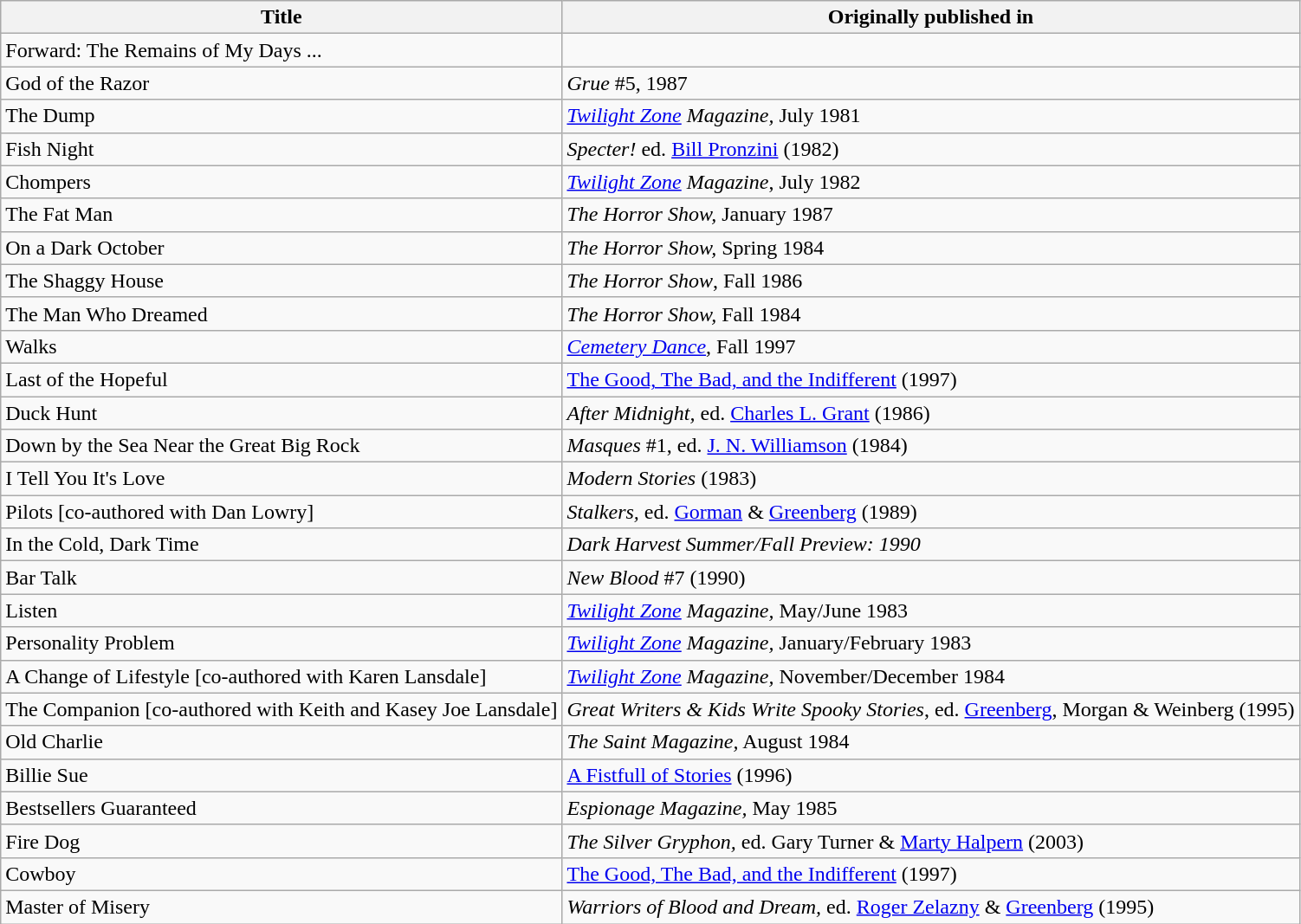<table class="wikitable">
<tr>
<th>Title</th>
<th>Originally published in</th>
</tr>
<tr>
<td>Forward: The Remains of My Days ...</td>
<td></td>
</tr>
<tr>
<td>God of the Razor</td>
<td><em>Grue</em> #5, 1987</td>
</tr>
<tr>
<td>The Dump</td>
<td><em><a href='#'>Twilight Zone</a> Magazine,</em> July 1981</td>
</tr>
<tr>
<td>Fish Night</td>
<td><em>Specter!</em> ed. <a href='#'>Bill Pronzini</a> (1982)</td>
</tr>
<tr>
<td>Chompers</td>
<td><em><a href='#'>Twilight Zone</a> Magazine</em>, July 1982</td>
</tr>
<tr>
<td>The Fat Man</td>
<td><em>The Horror Show,</em> January 1987</td>
</tr>
<tr>
<td>On a Dark October</td>
<td><em>The Horror Show,</em> Spring 1984</td>
</tr>
<tr>
<td>The Shaggy House</td>
<td><em>The Horror Show</em>, Fall 1986</td>
</tr>
<tr>
<td>The Man Who Dreamed</td>
<td><em>The Horror Show,</em> Fall 1984</td>
</tr>
<tr>
<td>Walks</td>
<td><em><a href='#'>Cemetery Dance</a></em>, Fall 1997</td>
</tr>
<tr>
<td>Last of the Hopeful</td>
<td><a href='#'>The Good, The Bad, and the Indifferent</a> (1997)</td>
</tr>
<tr>
<td>Duck Hunt</td>
<td><em>After Midnight,</em> ed. <a href='#'>Charles L. Grant</a> (1986)</td>
</tr>
<tr>
<td>Down by the Sea Near the Great Big Rock</td>
<td><em>Masques</em> #1, ed. <a href='#'>J. N. Williamson</a> (1984)</td>
</tr>
<tr>
<td>I Tell You It's Love</td>
<td><em>Modern Stories</em> (1983)</td>
</tr>
<tr>
<td>Pilots [co-authored with Dan Lowry]</td>
<td><em>Stalkers,</em> ed. <a href='#'>Gorman</a> & <a href='#'>Greenberg</a> (1989)</td>
</tr>
<tr>
<td>In the Cold, Dark Time</td>
<td><em>Dark Harvest Summer/Fall Preview: 1990</em></td>
</tr>
<tr>
<td>Bar Talk</td>
<td><em>New Blood</em> #7 (1990)</td>
</tr>
<tr>
<td>Listen</td>
<td><em><a href='#'>Twilight Zone</a> Magazine,</em> May/June 1983</td>
</tr>
<tr>
<td>Personality Problem</td>
<td><em><a href='#'>Twilight Zone</a> Magazine,</em> January/February 1983</td>
</tr>
<tr>
<td>A Change of Lifestyle [co-authored with Karen Lansdale]</td>
<td><em><a href='#'>Twilight Zone</a> Magazine,</em> November/December 1984</td>
</tr>
<tr>
<td>The Companion [co-authored with Keith and Kasey Joe Lansdale]</td>
<td><em>Great Writers & Kids Write Spooky Stories</em>, ed. <a href='#'>Greenberg</a>, Morgan & Weinberg (1995)</td>
</tr>
<tr>
<td>Old Charlie</td>
<td><em>The Saint Magazine,</em> August 1984</td>
</tr>
<tr>
<td>Billie Sue</td>
<td><a href='#'>A Fistfull of Stories</a> (1996)</td>
</tr>
<tr>
<td>Bestsellers Guaranteed</td>
<td><em>Espionage Magazine,</em> May 1985</td>
</tr>
<tr>
<td>Fire Dog</td>
<td><em>The Silver Gryphon,</em> ed. Gary Turner & <a href='#'>Marty Halpern</a> (2003)</td>
</tr>
<tr>
<td>Cowboy</td>
<td><a href='#'>The Good, The Bad, and the Indifferent</a> (1997)</td>
</tr>
<tr>
<td>Master of Misery</td>
<td><em>Warriors of Blood and Dream,</em> ed. <a href='#'>Roger Zelazny</a> & <a href='#'>Greenberg</a> (1995)</td>
</tr>
</table>
